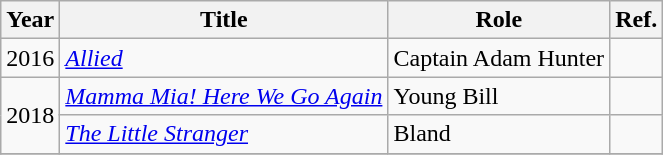<table class="wikitable sortable">
<tr>
<th>Year</th>
<th>Title</th>
<th>Role</th>
<th class="unsortable">Ref.</th>
</tr>
<tr>
<td>2016</td>
<td><em><a href='#'>Allied</a></em></td>
<td>Captain Adam Hunter</td>
<td></td>
</tr>
<tr>
<td rowspan="2">2018</td>
<td><em><a href='#'>Mamma Mia! Here We Go Again</a></em></td>
<td>Young Bill</td>
<td></td>
</tr>
<tr>
<td><em><a href='#'>The Little Stranger</a></em></td>
<td>Bland</td>
<td></td>
</tr>
<tr>
</tr>
</table>
